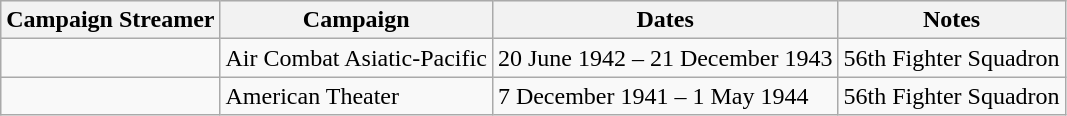<table class="wikitable">
<tr style="background:#efefef;">
<th>Campaign Streamer</th>
<th>Campaign</th>
<th>Dates</th>
<th>Notes</th>
</tr>
<tr>
<td></td>
<td>Air Combat Asiatic-Pacific</td>
<td>20 June 1942 – 21 December 1943</td>
<td>56th Fighter Squadron</td>
</tr>
<tr>
<td></td>
<td>American Theater</td>
<td>7 December 1941 – 1 May 1944</td>
<td>56th Fighter Squadron</td>
</tr>
</table>
